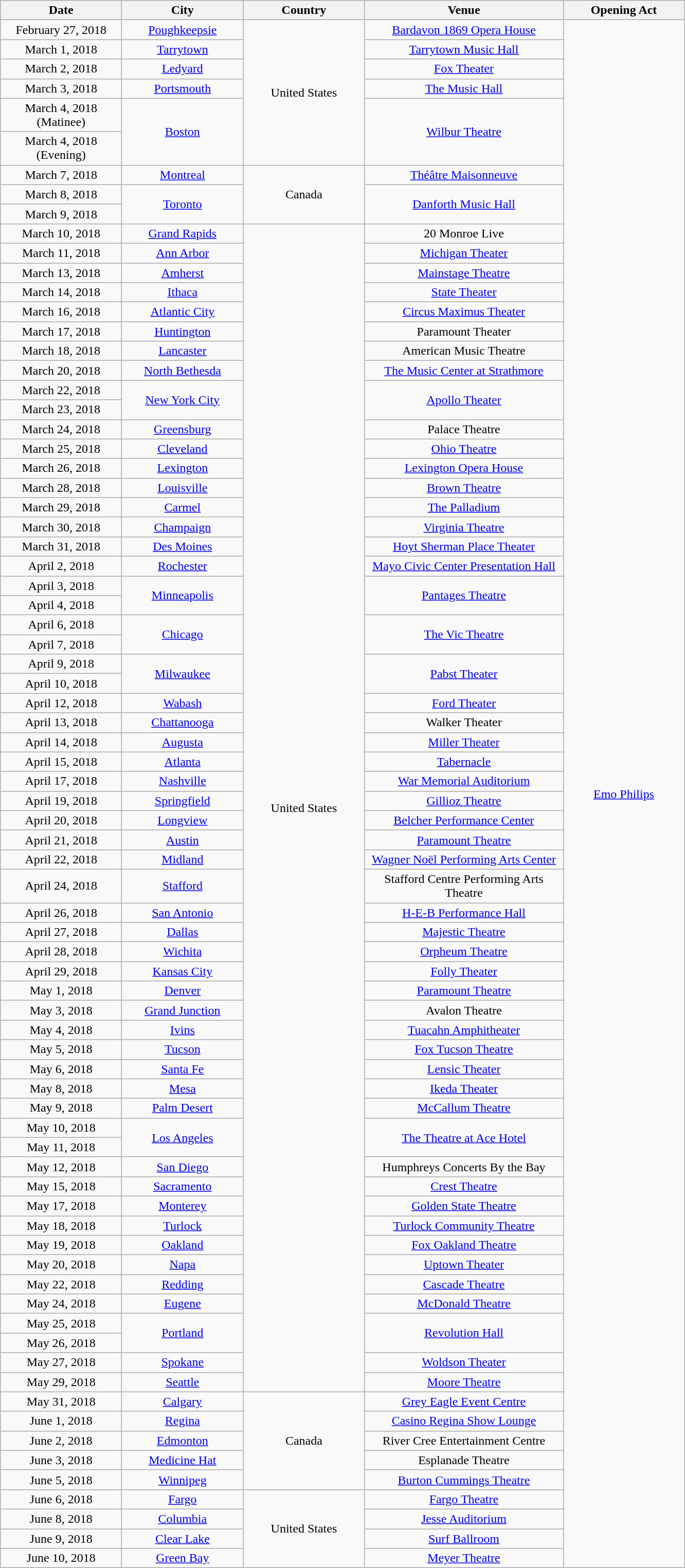<table class="wikitable" style="text-align:center;">
<tr>
<th style="width:150px;">Date</th>
<th style="width:150px;">City</th>
<th style="width:150px;">Country</th>
<th style="width:250px;">Venue</th>
<th style="width:150px;">Opening Act</th>
</tr>
<tr>
<td>February 27, 2018</td>
<td><a href='#'>Poughkeepsie</a></td>
<td rowspan="6">United States</td>
<td><a href='#'>Bardavon 1869 Opera House</a></td>
<td rowspan="77"><a href='#'>Emo Philips</a></td>
</tr>
<tr>
<td>March 1, 2018</td>
<td><a href='#'>Tarrytown</a></td>
<td><a href='#'>Tarrytown Music Hall</a></td>
</tr>
<tr>
<td>March 2, 2018</td>
<td><a href='#'>Ledyard</a></td>
<td><a href='#'>Fox Theater</a></td>
</tr>
<tr>
<td>March 3, 2018</td>
<td><a href='#'>Portsmouth</a></td>
<td><a href='#'>The Music Hall</a></td>
</tr>
<tr>
<td>March 4, 2018<br>(Matinee)</td>
<td rowspan="2"><a href='#'>Boston</a></td>
<td rowspan="2"><a href='#'>Wilbur Theatre</a></td>
</tr>
<tr>
<td>March 4, 2018<br>(Evening)</td>
</tr>
<tr>
<td>March 7, 2018</td>
<td><a href='#'>Montreal</a></td>
<td rowspan="3">Canada</td>
<td><a href='#'>Théâtre Maisonneuve</a></td>
</tr>
<tr>
<td>March 8, 2018</td>
<td rowspan="2"><a href='#'>Toronto</a></td>
<td rowspan="2"><a href='#'>Danforth Music Hall</a></td>
</tr>
<tr>
<td>March 9, 2018</td>
</tr>
<tr>
<td>March 10, 2018</td>
<td><a href='#'>Grand Rapids</a></td>
<td rowspan="59">United States</td>
<td>20 Monroe Live</td>
</tr>
<tr>
<td>March 11, 2018</td>
<td><a href='#'>Ann Arbor</a></td>
<td><a href='#'>Michigan Theater</a></td>
</tr>
<tr>
<td>March 13, 2018</td>
<td><a href='#'>Amherst</a></td>
<td><a href='#'>Mainstage Theatre</a></td>
</tr>
<tr>
<td>March 14, 2018</td>
<td><a href='#'>Ithaca</a></td>
<td><a href='#'>State Theater</a></td>
</tr>
<tr>
<td>March 16, 2018</td>
<td><a href='#'>Atlantic City</a></td>
<td><a href='#'>Circus Maximus Theater</a></td>
</tr>
<tr>
<td>March 17, 2018</td>
<td><a href='#'>Huntington</a></td>
<td>Paramount Theater</td>
</tr>
<tr>
<td>March 18, 2018</td>
<td><a href='#'>Lancaster</a></td>
<td>American Music Theatre</td>
</tr>
<tr>
<td>March 20, 2018</td>
<td><a href='#'>North Bethesda</a></td>
<td><a href='#'>The Music Center at Strathmore</a></td>
</tr>
<tr>
<td>March 22, 2018</td>
<td rowspan="2"><a href='#'>New York City</a></td>
<td rowspan="2"><a href='#'>Apollo Theater</a></td>
</tr>
<tr>
<td>March 23, 2018</td>
</tr>
<tr>
<td>March 24, 2018</td>
<td><a href='#'>Greensburg</a></td>
<td>Palace Theatre</td>
</tr>
<tr>
<td>March 25, 2018</td>
<td><a href='#'>Cleveland</a></td>
<td><a href='#'>Ohio Theatre</a></td>
</tr>
<tr>
<td>March 26, 2018</td>
<td><a href='#'>Lexington</a></td>
<td><a href='#'>Lexington Opera House</a></td>
</tr>
<tr>
<td>March 28, 2018</td>
<td><a href='#'>Louisville</a></td>
<td><a href='#'>Brown Theatre</a></td>
</tr>
<tr>
<td>March 29, 2018</td>
<td><a href='#'>Carmel</a></td>
<td><a href='#'>The Palladium</a></td>
</tr>
<tr>
<td>March 30, 2018</td>
<td><a href='#'>Champaign</a></td>
<td><a href='#'>Virginia Theatre</a></td>
</tr>
<tr>
<td>March 31, 2018</td>
<td><a href='#'>Des Moines</a></td>
<td><a href='#'>Hoyt Sherman Place Theater</a></td>
</tr>
<tr>
<td>April 2, 2018</td>
<td><a href='#'>Rochester</a></td>
<td><a href='#'>Mayo Civic Center Presentation Hall</a></td>
</tr>
<tr>
<td>April 3, 2018</td>
<td rowspan="2"><a href='#'>Minneapolis</a></td>
<td rowspan="2"><a href='#'>Pantages Theatre</a></td>
</tr>
<tr>
<td>April 4, 2018</td>
</tr>
<tr>
<td>April 6, 2018</td>
<td rowspan="2"><a href='#'>Chicago</a></td>
<td rowspan="2"><a href='#'>The Vic Theatre</a></td>
</tr>
<tr>
<td>April 7, 2018</td>
</tr>
<tr>
<td>April 9, 2018</td>
<td rowspan="2"><a href='#'>Milwaukee</a></td>
<td rowspan="2"><a href='#'>Pabst Theater</a></td>
</tr>
<tr>
<td>April 10, 2018</td>
</tr>
<tr>
<td>April 12, 2018</td>
<td><a href='#'>Wabash</a></td>
<td><a href='#'>Ford Theater</a></td>
</tr>
<tr>
<td>April 13, 2018</td>
<td><a href='#'>Chattanooga</a></td>
<td>Walker Theater</td>
</tr>
<tr>
<td>April 14, 2018</td>
<td><a href='#'>Augusta</a></td>
<td><a href='#'>Miller Theater</a></td>
</tr>
<tr>
<td>April 15, 2018</td>
<td><a href='#'>Atlanta</a></td>
<td><a href='#'>Tabernacle</a></td>
</tr>
<tr>
<td>April 17, 2018</td>
<td><a href='#'>Nashville</a></td>
<td><a href='#'>War Memorial Auditorium</a></td>
</tr>
<tr>
<td>April 19, 2018</td>
<td><a href='#'>Springfield</a></td>
<td><a href='#'>Gillioz Theatre</a></td>
</tr>
<tr>
<td>April 20, 2018</td>
<td><a href='#'>Longview</a></td>
<td><a href='#'>Belcher Performance Center</a></td>
</tr>
<tr>
<td>April 21, 2018</td>
<td><a href='#'>Austin</a></td>
<td><a href='#'>Paramount Theatre</a></td>
</tr>
<tr>
<td>April 22, 2018</td>
<td><a href='#'>Midland</a></td>
<td><a href='#'>Wagner Noël Performing Arts Center</a></td>
</tr>
<tr>
<td>April 24, 2018</td>
<td><a href='#'>Stafford</a></td>
<td>Stafford Centre Performing Arts Theatre</td>
</tr>
<tr>
<td>April 26, 2018</td>
<td><a href='#'>San Antonio</a></td>
<td><a href='#'>H-E-B Performance Hall</a></td>
</tr>
<tr>
<td>April 27, 2018</td>
<td><a href='#'>Dallas</a></td>
<td><a href='#'>Majestic Theatre</a></td>
</tr>
<tr>
<td>April 28, 2018</td>
<td><a href='#'>Wichita</a></td>
<td><a href='#'>Orpheum Theatre</a></td>
</tr>
<tr>
<td>April 29, 2018</td>
<td><a href='#'>Kansas City</a></td>
<td><a href='#'>Folly Theater</a></td>
</tr>
<tr>
<td>May 1, 2018</td>
<td><a href='#'>Denver</a></td>
<td><a href='#'>Paramount Theatre</a></td>
</tr>
<tr>
<td>May 3, 2018</td>
<td><a href='#'>Grand Junction</a></td>
<td>Avalon Theatre</td>
</tr>
<tr>
<td>May 4, 2018</td>
<td><a href='#'>Ivins</a></td>
<td><a href='#'>Tuacahn Amphitheater</a></td>
</tr>
<tr>
<td>May 5, 2018</td>
<td><a href='#'>Tucson</a></td>
<td><a href='#'>Fox Tucson Theatre</a></td>
</tr>
<tr>
<td>May 6, 2018</td>
<td><a href='#'>Santa Fe</a></td>
<td><a href='#'>Lensic Theater</a></td>
</tr>
<tr>
<td>May 8, 2018</td>
<td><a href='#'>Mesa</a></td>
<td><a href='#'>Ikeda Theater</a></td>
</tr>
<tr>
<td>May 9, 2018</td>
<td><a href='#'>Palm Desert</a></td>
<td><a href='#'>McCallum Theatre</a></td>
</tr>
<tr>
<td>May 10, 2018</td>
<td rowspan="2"><a href='#'>Los Angeles</a></td>
<td rowspan="2"><a href='#'>The Theatre at Ace Hotel</a></td>
</tr>
<tr>
<td>May 11, 2018</td>
</tr>
<tr>
<td>May 12, 2018</td>
<td><a href='#'>San Diego</a></td>
<td>Humphreys Concerts By the Bay</td>
</tr>
<tr>
<td>May 15, 2018</td>
<td><a href='#'>Sacramento</a></td>
<td><a href='#'>Crest Theatre</a></td>
</tr>
<tr>
<td>May 17, 2018</td>
<td><a href='#'>Monterey</a></td>
<td><a href='#'>Golden State Theatre</a></td>
</tr>
<tr>
<td>May 18, 2018</td>
<td><a href='#'>Turlock</a></td>
<td><a href='#'>Turlock Community Theatre</a></td>
</tr>
<tr>
<td>May 19, 2018</td>
<td><a href='#'>Oakland</a></td>
<td><a href='#'>Fox Oakland Theatre</a></td>
</tr>
<tr>
<td>May 20, 2018</td>
<td><a href='#'>Napa</a></td>
<td><a href='#'>Uptown Theater</a></td>
</tr>
<tr>
<td>May 22, 2018</td>
<td><a href='#'>Redding</a></td>
<td><a href='#'>Cascade Theatre</a></td>
</tr>
<tr>
<td>May 24, 2018</td>
<td><a href='#'>Eugene</a></td>
<td><a href='#'>McDonald Theatre</a></td>
</tr>
<tr>
<td>May 25, 2018</td>
<td rowspan="2"><a href='#'>Portland</a></td>
<td rowspan="2"><a href='#'>Revolution Hall</a></td>
</tr>
<tr>
<td>May 26, 2018</td>
</tr>
<tr>
<td>May 27, 2018</td>
<td><a href='#'>Spokane</a></td>
<td><a href='#'>Woldson Theater</a></td>
</tr>
<tr>
<td>May 29, 2018</td>
<td><a href='#'>Seattle</a></td>
<td><a href='#'>Moore Theatre</a></td>
</tr>
<tr>
<td>May 31, 2018</td>
<td><a href='#'>Calgary</a></td>
<td rowspan="5">Canada</td>
<td><a href='#'>Grey Eagle Event Centre</a></td>
</tr>
<tr>
<td>June 1, 2018</td>
<td><a href='#'>Regina</a></td>
<td><a href='#'>Casino Regina Show Lounge</a></td>
</tr>
<tr>
<td>June 2, 2018</td>
<td><a href='#'>Edmonton</a></td>
<td>River Cree Entertainment Centre</td>
</tr>
<tr>
<td>June 3, 2018</td>
<td><a href='#'>Medicine Hat</a></td>
<td>Esplanade Theatre</td>
</tr>
<tr>
<td>June 5, 2018</td>
<td><a href='#'>Winnipeg</a></td>
<td><a href='#'>Burton Cummings Theatre</a></td>
</tr>
<tr>
<td>June 6, 2018</td>
<td><a href='#'>Fargo</a></td>
<td rowspan="4">United States</td>
<td><a href='#'>Fargo Theatre</a></td>
</tr>
<tr>
<td>June 8, 2018</td>
<td><a href='#'>Columbia</a></td>
<td><a href='#'>Jesse Auditorium</a></td>
</tr>
<tr>
<td>June 9, 2018</td>
<td><a href='#'>Clear Lake</a></td>
<td><a href='#'>Surf Ballroom</a></td>
</tr>
<tr>
<td>June 10, 2018</td>
<td><a href='#'>Green Bay</a></td>
<td><a href='#'>Meyer Theatre</a></td>
</tr>
</table>
